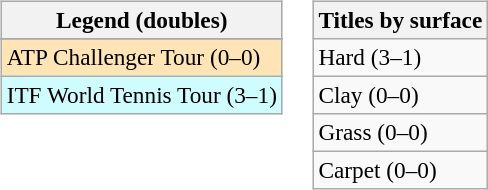<table>
<tr valign=top>
<td><br><table class=wikitable style=font-size:97%>
<tr>
<th>Legend (doubles)</th>
</tr>
<tr bgcolor=e5d1cb>
</tr>
<tr bgcolor=moccasin>
<td>ATP Challenger Tour (0–0)</td>
</tr>
<tr bgcolor=cffcff>
<td>ITF World Tennis Tour (3–1)</td>
</tr>
</table>
</td>
<td><br><table class=wikitable style=font-size:97%>
<tr>
<th>Titles by surface</th>
</tr>
<tr>
<td>Hard (3–1)</td>
</tr>
<tr>
<td>Clay (0–0)</td>
</tr>
<tr>
<td>Grass (0–0)</td>
</tr>
<tr>
<td>Carpet (0–0)</td>
</tr>
</table>
</td>
</tr>
</table>
